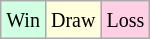<table class="wikitable">
<tr>
<td style="background-color: #d0ffe3;"><small>Win</small></td>
<td style="background-color: #ffffdd;"><small>Draw</small></td>
<td style="background-color: #ffd0e3;"><small>Loss</small></td>
</tr>
</table>
